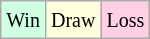<table class="wikitable">
<tr>
<td style="background-color: #d0ffe3;"><small>Win</small></td>
<td style="background-color: #ffffdd;"><small>Draw</small></td>
<td style="background-color: #ffd0e3;"><small>Loss</small></td>
</tr>
</table>
